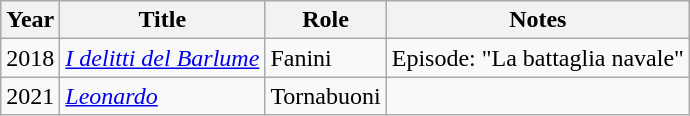<table class="wikitable sortable">
<tr>
<th>Year</th>
<th>Title</th>
<th>Role</th>
<th class="unsortable">Notes</th>
</tr>
<tr>
<td>2018</td>
<td><em><a href='#'>I delitti del Barlume</a></em></td>
<td>Fanini</td>
<td>Episode: "La battaglia navale"</td>
</tr>
<tr>
<td>2021</td>
<td><em><a href='#'>Leonardo</a></em></td>
<td>Tornabuoni</td>
<td></td>
</tr>
</table>
